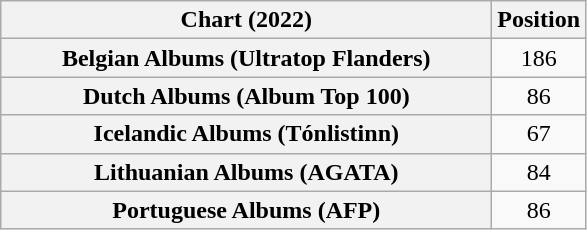<table class="wikitable sortable plainrowheaders" style="text-align:center">
<tr>
<th scope="col" style="width:20em;">Chart (2022)</th>
<th scope="col">Position</th>
</tr>
<tr>
<th scope="row">Belgian Albums (Ultratop Flanders)</th>
<td>186</td>
</tr>
<tr>
<th scope="row">Dutch Albums (Album Top 100)</th>
<td>86</td>
</tr>
<tr>
<th scope="row">Icelandic Albums (Tónlistinn)</th>
<td>67</td>
</tr>
<tr>
<th scope="row">Lithuanian Albums (AGATA)</th>
<td>84</td>
</tr>
<tr>
<th scope="row">Portuguese Albums (AFP)</th>
<td>86</td>
</tr>
</table>
